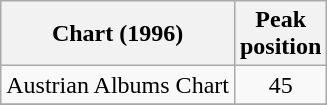<table class="wikitable">
<tr>
<th>Chart (1996)</th>
<th>Peak<br>position</th>
</tr>
<tr>
<td>Austrian Albums Chart</td>
<td style="text-align:center;">45</td>
</tr>
<tr>
</tr>
</table>
